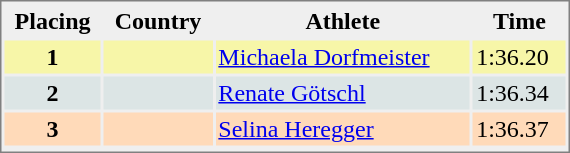<table style="border-style:solid;border-width:1px;border-color:#808080;background-color:#EFEFEF" cellspacing="2" cellpadding="2" width="380px">
<tr bgcolor="#EFEFEF">
<th>Placing</th>
<th>Country</th>
<th>Athlete</th>
<th>Time</th>
</tr>
<tr align="center" valign="top" bgcolor="#F7F6A8">
<th>1</th>
<td></td>
<td align="left"><a href='#'>Michaela Dorfmeister</a></td>
<td align="left">1:36.20</td>
</tr>
<tr align="center" valign="top" bgcolor="#DCE5E5">
<th>2</th>
<td></td>
<td align="left"><a href='#'>Renate Götschl</a></td>
<td align="left">1:36.34</td>
</tr>
<tr align="center" valign="top" bgcolor="#FFDAB9">
<th>3</th>
<td></td>
<td align="left"><a href='#'>Selina Heregger</a></td>
<td align="left">1:36.37</td>
</tr>
<tr align="center" valign="top" bgcolor="#FFFFFF">
</tr>
</table>
